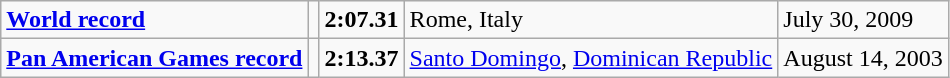<table class="wikitable">
<tr>
<td><strong><a href='#'>World record</a></strong></td>
<td></td>
<td><strong>2:07.31</strong></td>
<td>Rome, Italy</td>
<td>July 30, 2009</td>
</tr>
<tr>
<td><strong><a href='#'>Pan American Games record</a></strong></td>
<td></td>
<td><strong>2:13.37</strong></td>
<td><a href='#'>Santo Domingo</a>, <a href='#'>Dominican Republic</a></td>
<td>August 14, 2003</td>
</tr>
</table>
